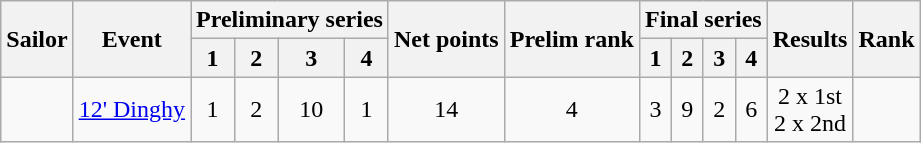<table class="wikitable sortable" style="text-align:center">
<tr>
<th rowspan="2">Sailor</th>
<th rowspan="2">Event</th>
<th colspan=4>Preliminary series</th>
<th rowspan=2>Net points</th>
<th rowspan=2>Prelim rank</th>
<th colspan=4>Final series</th>
<th rowspan=2>Results</th>
<th rowspan=2>Rank</th>
</tr>
<tr>
<th>1</th>
<th>2</th>
<th>3</th>
<th>4</th>
<th>1</th>
<th>2</th>
<th>3</th>
<th>4</th>
</tr>
<tr>
<td align=left><strong></strong></td>
<td align=left><a href='#'>12' Dinghy</a></td>
<td>1</td>
<td>2</td>
<td>10</td>
<td>1</td>
<td>14</td>
<td>4</td>
<td>3</td>
<td>9</td>
<td>2</td>
<td>6</td>
<td>2 x 1st <br> 2 x 2nd</td>
<td></td>
</tr>
</table>
